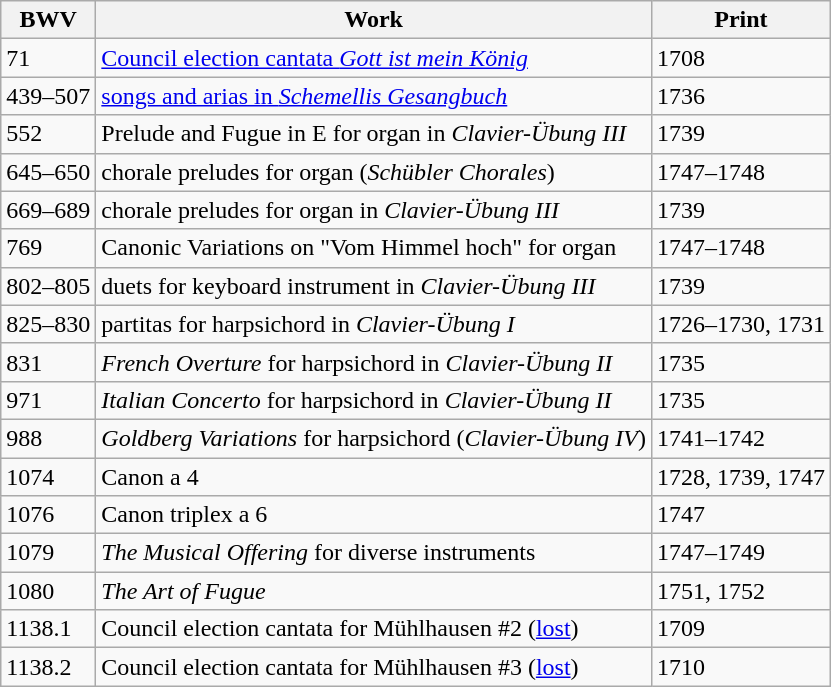<table class="wikitable sortable">
<tr>
<th scope="col">BWV</th>
<th scope="col">Work</th>
<th scope="col">Print</th>
</tr>
<tr>
<td>71</td>
<td><a href='#'>Council election cantata <em>Gott ist mein König</em></a></td>
<td>1708</td>
</tr>
<tr>
<td>439–507</td>
<td><a href='#'>songs and arias in <em>Schemellis Gesangbuch</em></a></td>
<td>1736</td>
</tr>
<tr>
<td>552</td>
<td>Prelude and Fugue in E for organ in <em>Clavier-Übung III</em></td>
<td>1739</td>
</tr>
<tr>
<td>645–650</td>
<td>chorale preludes for organ (<em>Schübler Chorales</em>)</td>
<td>1747–1748</td>
</tr>
<tr>
<td>669–689</td>
<td>chorale preludes for organ in <em>Clavier-Übung III</em></td>
<td>1739</td>
</tr>
<tr>
<td>769</td>
<td>Canonic Variations on "Vom Himmel hoch" for organ</td>
<td>1747–1748</td>
</tr>
<tr>
<td>802–805</td>
<td>duets for keyboard instrument in <em>Clavier-Übung III</em></td>
<td>1739</td>
</tr>
<tr>
<td>825–830</td>
<td>partitas for harpsichord in <em>Clavier-Übung I</em></td>
<td>1726–1730, 1731</td>
</tr>
<tr>
<td>831</td>
<td><em>French Overture</em> for harpsichord in <em>Clavier-Übung II</em></td>
<td>1735</td>
</tr>
<tr>
<td>971</td>
<td><em>Italian Concerto</em> for harpsichord in <em>Clavier-Übung II</em></td>
<td>1735</td>
</tr>
<tr>
<td>988</td>
<td><em>Goldberg Variations</em> for harpsichord (<em>Clavier-Übung IV</em>)</td>
<td>1741–1742</td>
</tr>
<tr>
<td>1074</td>
<td>Canon a 4</td>
<td>1728, 1739, 1747</td>
</tr>
<tr>
<td>1076</td>
<td>Canon triplex a 6</td>
<td>1747</td>
</tr>
<tr>
<td>1079</td>
<td><em>The Musical Offering</em> for diverse instruments</td>
<td>1747–1749</td>
</tr>
<tr>
<td>1080</td>
<td><em>The Art of Fugue</em></td>
<td>1751, 1752</td>
</tr>
<tr>
<td>1138.1</td>
<td>Council election cantata for Mühlhausen #2 (<a href='#'>lost</a>)</td>
<td>1709</td>
</tr>
<tr>
<td>1138.2</td>
<td>Council election cantata for Mühlhausen #3 (<a href='#'>lost</a>)</td>
<td>1710</td>
</tr>
</table>
